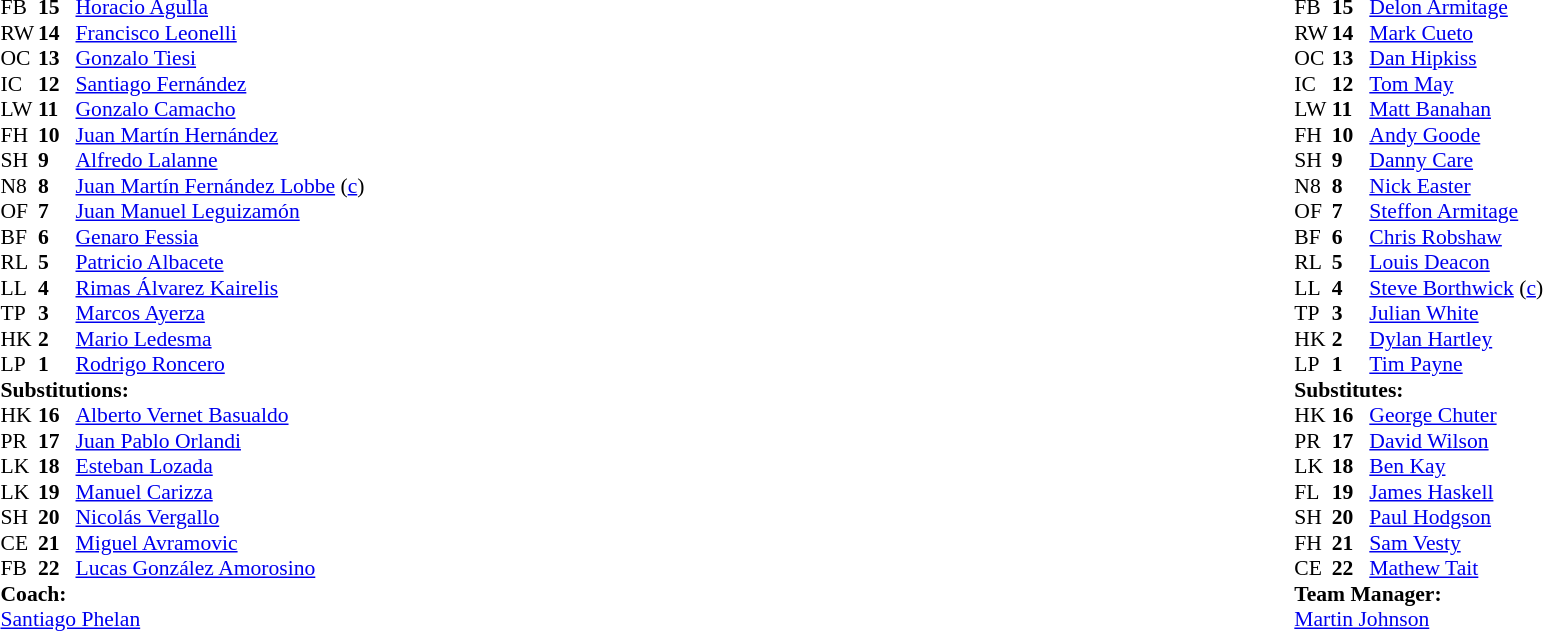<table width="100%">
<tr>
<td valign="top" width="50%"><br><table style="font-size: 90%" cellspacing="0" cellpadding="0">
<tr>
<th width="25"></th>
<th width="25"></th>
</tr>
<tr>
<td>FB</td>
<td><strong>15</strong></td>
<td><a href='#'>Horacio Agulla</a></td>
</tr>
<tr>
<td>RW</td>
<td><strong>14</strong></td>
<td><a href='#'>Francisco Leonelli</a></td>
</tr>
<tr>
<td>OC</td>
<td><strong>13</strong></td>
<td><a href='#'>Gonzalo Tiesi</a></td>
</tr>
<tr>
<td>IC</td>
<td><strong>12</strong></td>
<td><a href='#'>Santiago Fernández</a></td>
</tr>
<tr>
<td>LW</td>
<td><strong>11</strong></td>
<td><a href='#'>Gonzalo Camacho</a></td>
</tr>
<tr>
<td>FH</td>
<td><strong>10</strong></td>
<td><a href='#'>Juan Martín Hernández</a></td>
</tr>
<tr>
<td>SH</td>
<td><strong>9</strong></td>
<td><a href='#'>Alfredo Lalanne</a></td>
</tr>
<tr>
<td>N8</td>
<td><strong>8</strong></td>
<td><a href='#'>Juan Martín Fernández Lobbe</a> (<a href='#'>c</a>)</td>
</tr>
<tr>
<td>OF</td>
<td><strong>7</strong></td>
<td><a href='#'>Juan Manuel Leguizamón</a></td>
</tr>
<tr>
<td>BF</td>
<td><strong>6</strong></td>
<td><a href='#'>Genaro Fessia</a></td>
</tr>
<tr>
<td>RL</td>
<td><strong>5</strong></td>
<td><a href='#'>Patricio Albacete</a></td>
</tr>
<tr>
<td>LL</td>
<td><strong>4</strong></td>
<td><a href='#'>Rimas Álvarez Kairelis</a></td>
</tr>
<tr>
<td>TP</td>
<td><strong>3</strong></td>
<td><a href='#'>Marcos Ayerza</a></td>
</tr>
<tr>
<td>HK</td>
<td><strong>2</strong></td>
<td><a href='#'>Mario Ledesma</a></td>
</tr>
<tr>
<td>LP</td>
<td><strong>1</strong></td>
<td><a href='#'>Rodrigo Roncero</a></td>
</tr>
<tr>
<td colspan=3><strong>Substitutions:</strong></td>
</tr>
<tr>
<td>HK</td>
<td><strong>16</strong></td>
<td><a href='#'>Alberto Vernet Basualdo</a></td>
</tr>
<tr>
<td>PR</td>
<td><strong>17</strong></td>
<td><a href='#'>Juan Pablo Orlandi</a></td>
</tr>
<tr>
<td>LK</td>
<td><strong>18</strong></td>
<td><a href='#'>Esteban Lozada</a></td>
</tr>
<tr>
<td>LK</td>
<td><strong>19</strong></td>
<td><a href='#'>Manuel Carizza</a></td>
</tr>
<tr>
<td>SH</td>
<td><strong>20</strong></td>
<td><a href='#'>Nicolás Vergallo</a></td>
</tr>
<tr>
<td>CE</td>
<td><strong>21</strong></td>
<td><a href='#'>Miguel Avramovic</a></td>
</tr>
<tr>
<td>FB</td>
<td><strong>22</strong></td>
<td><a href='#'>Lucas González Amorosino</a></td>
</tr>
<tr>
<td colspan="3"><strong>Coach:</strong></td>
</tr>
<tr>
<td colspan="4"><a href='#'>Santiago Phelan</a></td>
</tr>
</table>
</td>
<td valign="top"></td>
<td valign="top" width="50%"><br><table style="font-size: 90%" cellspacing="0" cellpadding="0" align="center">
<tr>
<th width="25"></th>
<th width="25"></th>
</tr>
<tr>
<td>FB</td>
<td><strong>15</strong></td>
<td><a href='#'>Delon Armitage</a></td>
</tr>
<tr>
<td>RW</td>
<td><strong>14</strong></td>
<td><a href='#'>Mark Cueto</a></td>
</tr>
<tr>
<td>OC</td>
<td><strong>13</strong></td>
<td><a href='#'>Dan Hipkiss</a></td>
</tr>
<tr>
<td>IC</td>
<td><strong>12</strong></td>
<td><a href='#'>Tom May</a></td>
</tr>
<tr>
<td>LW</td>
<td><strong>11</strong></td>
<td><a href='#'>Matt Banahan</a></td>
</tr>
<tr>
<td>FH</td>
<td><strong>10</strong></td>
<td><a href='#'>Andy Goode</a></td>
</tr>
<tr>
<td>SH</td>
<td><strong>9</strong></td>
<td><a href='#'>Danny Care</a></td>
</tr>
<tr>
<td>N8</td>
<td><strong>8</strong></td>
<td><a href='#'>Nick Easter</a></td>
</tr>
<tr>
<td>OF</td>
<td><strong>7</strong></td>
<td><a href='#'>Steffon Armitage</a></td>
</tr>
<tr>
<td>BF</td>
<td><strong>6</strong></td>
<td><a href='#'>Chris Robshaw</a></td>
</tr>
<tr>
<td>RL</td>
<td><strong>5</strong></td>
<td><a href='#'>Louis Deacon</a></td>
</tr>
<tr>
<td>LL</td>
<td><strong>4</strong></td>
<td><a href='#'>Steve Borthwick</a> (<a href='#'>c</a>)</td>
</tr>
<tr>
<td>TP</td>
<td><strong>3</strong></td>
<td><a href='#'>Julian White</a></td>
</tr>
<tr>
<td>HK</td>
<td><strong>2</strong></td>
<td><a href='#'>Dylan Hartley</a></td>
</tr>
<tr>
<td>LP</td>
<td><strong>1</strong></td>
<td><a href='#'>Tim Payne</a></td>
</tr>
<tr>
<td colspan=3><strong>Substitutes:</strong></td>
</tr>
<tr>
<td>HK</td>
<td><strong>16</strong></td>
<td><a href='#'>George Chuter</a></td>
</tr>
<tr>
<td>PR</td>
<td><strong>17</strong></td>
<td><a href='#'>David Wilson</a></td>
</tr>
<tr>
<td>LK</td>
<td><strong>18</strong></td>
<td><a href='#'>Ben Kay</a></td>
</tr>
<tr>
<td>FL</td>
<td><strong>19</strong></td>
<td><a href='#'>James Haskell</a></td>
</tr>
<tr>
<td>SH</td>
<td><strong>20</strong></td>
<td><a href='#'>Paul Hodgson</a></td>
</tr>
<tr>
<td>FH</td>
<td><strong>21</strong></td>
<td><a href='#'>Sam Vesty</a></td>
</tr>
<tr>
<td>CE</td>
<td><strong>22</strong></td>
<td><a href='#'>Mathew Tait</a></td>
</tr>
<tr>
<td colspan="3"><strong>Team Manager:</strong></td>
</tr>
<tr>
<td colspan="4"><a href='#'>Martin Johnson</a></td>
</tr>
</table>
</td>
</tr>
</table>
